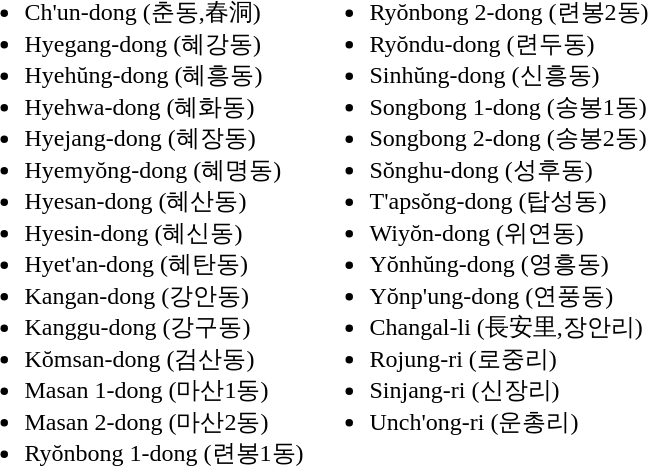<table>
<tr>
<td valign="top"><br><ul><li>Ch'un-dong (춘동,春洞)</li><li>Hyegang-dong (혜강동)</li><li>Hyehŭng-dong (혜흥동)</li><li>Hyehwa-dong (혜화동)</li><li>Hyejang-dong (혜장동)</li><li>Hyemyŏng-dong (혜명동)</li><li>Hyesan-dong (혜산동)</li><li>Hyesin-dong (혜신동)</li><li>Hyet'an-dong (혜탄동)</li><li>Kangan-dong (강안동)</li><li>Kanggu-dong (강구동)</li><li>Kŏmsan-dong (검산동)</li><li>Masan 1-dong (마산1동)</li><li>Masan 2-dong (마산2동)</li><li>Ryŏnbong 1-dong (련봉1동)</li></ul></td>
<td valign="top"><br><ul><li>Ryŏnbong 2-dong (련봉2동)</li><li>Ryŏndu-dong (련두동)</li><li>Sinhŭng-dong (신흥동)</li><li>Songbong 1-dong (송봉1동)</li><li>Songbong 2-dong (송봉2동)</li><li>Sŏnghu-dong (성후동)</li><li>T'apsŏng-dong (탑성동)</li><li>Wiyŏn-dong (위연동)</li><li>Yŏnhŭng-dong (영흥동)</li><li>Yŏnp'ung-dong (연풍동)</li><li>Changal-li (長安里,장안리)</li><li>Rojung-ri (로중리)</li><li>Sinjang-ri (신장리)</li><li>Unch'ong-ri (운총리)</li></ul></td>
</tr>
</table>
